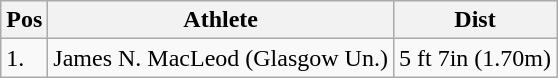<table class="wikitable">
<tr>
<th>Pos</th>
<th>Athlete</th>
<th>Dist</th>
</tr>
<tr>
<td>1.</td>
<td>James N. MacLeod (Glasgow Un.)</td>
<td>5 ft 7in (1.70m)</td>
</tr>
</table>
